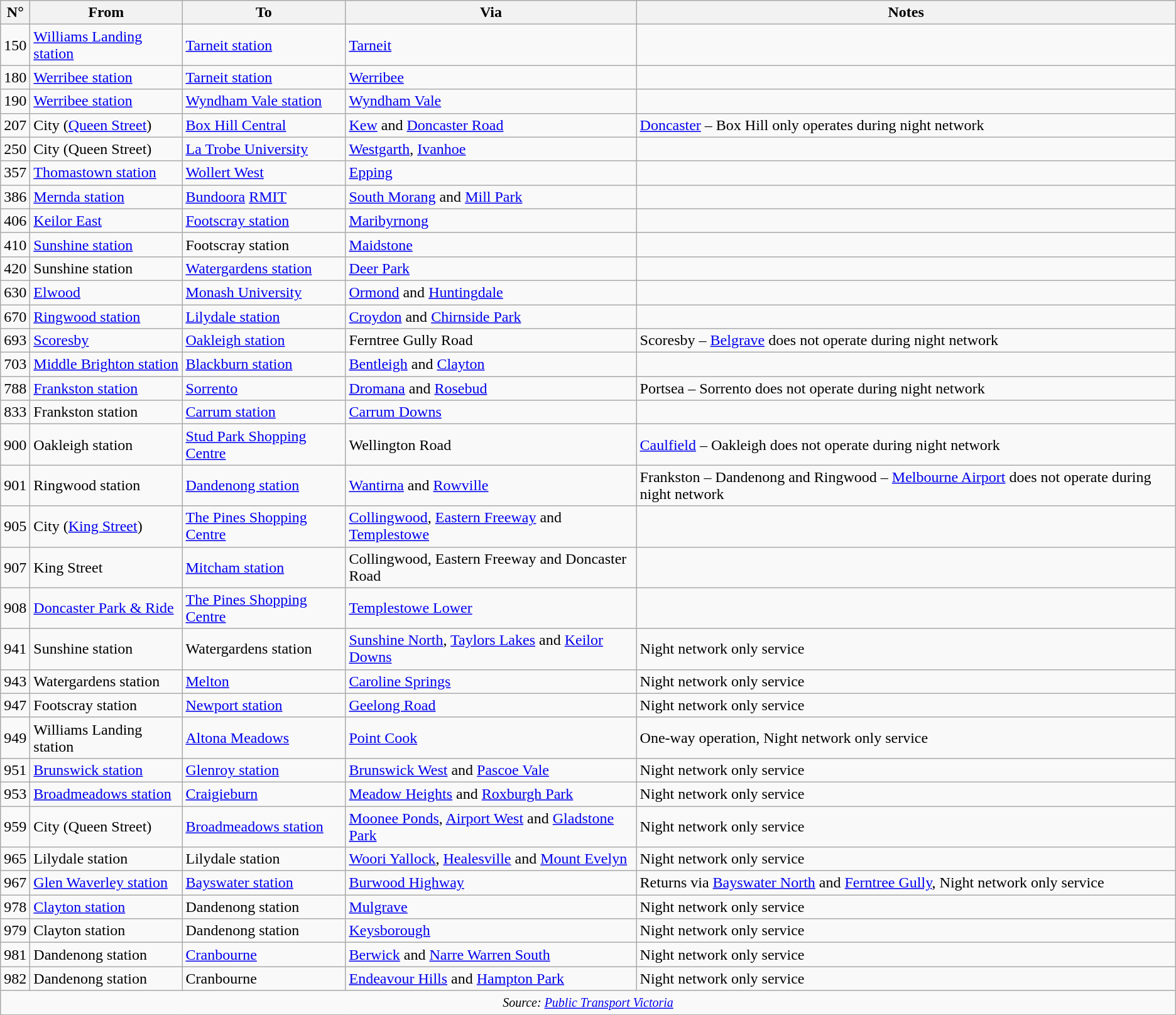<table class="wikitable">
<tr>
<th>N°</th>
<th>From</th>
<th>To</th>
<th>Via</th>
<th>Notes</th>
</tr>
<tr>
<td>150</td>
<td><a href='#'>Williams Landing station</a></td>
<td><a href='#'>Tarneit station</a></td>
<td><a href='#'>Tarneit</a></td>
<td></td>
</tr>
<tr>
<td>180</td>
<td><a href='#'>Werribee station</a></td>
<td><a href='#'>Tarneit station</a></td>
<td><a href='#'>Werribee</a></td>
<td></td>
</tr>
<tr>
<td>190</td>
<td><a href='#'>Werribee station</a></td>
<td><a href='#'>Wyndham Vale station</a></td>
<td><a href='#'>Wyndham Vale</a></td>
<td></td>
</tr>
<tr>
<td>207</td>
<td>City (<a href='#'>Queen Street</a>)</td>
<td><a href='#'>Box Hill Central</a></td>
<td><a href='#'>Kew</a> and <a href='#'>Doncaster Road</a></td>
<td><a href='#'>Doncaster</a> – Box Hill only operates during night network</td>
</tr>
<tr>
<td>250</td>
<td>City (Queen Street)</td>
<td><a href='#'>La Trobe University</a></td>
<td><a href='#'>Westgarth</a>, <a href='#'>Ivanhoe</a></td>
<td></td>
</tr>
<tr>
<td>357</td>
<td><a href='#'>Thomastown station</a></td>
<td><a href='#'>Wollert West</a></td>
<td><a href='#'>Epping</a></td>
<td></td>
</tr>
<tr>
<td>386</td>
<td><a href='#'>Mernda station</a></td>
<td><a href='#'>Bundoora</a> <a href='#'>RMIT</a></td>
<td><a href='#'>South Morang</a> and <a href='#'>Mill Park</a></td>
<td></td>
</tr>
<tr>
<td>406</td>
<td><a href='#'>Keilor East</a></td>
<td><a href='#'>Footscray station</a></td>
<td><a href='#'>Maribyrnong</a></td>
<td></td>
</tr>
<tr>
<td>410</td>
<td><a href='#'>Sunshine station</a></td>
<td>Footscray station</td>
<td><a href='#'>Maidstone</a></td>
<td></td>
</tr>
<tr>
<td>420</td>
<td>Sunshine station</td>
<td><a href='#'>Watergardens station</a></td>
<td><a href='#'>Deer Park</a></td>
<td></td>
</tr>
<tr>
<td>630</td>
<td><a href='#'>Elwood</a></td>
<td><a href='#'>Monash University</a></td>
<td><a href='#'>Ormond</a> and <a href='#'>Huntingdale</a></td>
<td></td>
</tr>
<tr>
<td>670</td>
<td><a href='#'>Ringwood station</a></td>
<td><a href='#'>Lilydale station</a></td>
<td><a href='#'>Croydon</a> and <a href='#'>Chirnside Park</a></td>
<td></td>
</tr>
<tr>
<td>693</td>
<td><a href='#'>Scoresby</a></td>
<td><a href='#'>Oakleigh station</a></td>
<td>Ferntree Gully Road</td>
<td>Scoresby – <a href='#'>Belgrave</a> does not operate during night network</td>
</tr>
<tr>
<td>703</td>
<td><a href='#'>Middle Brighton station</a></td>
<td><a href='#'>Blackburn station</a></td>
<td><a href='#'>Bentleigh</a> and <a href='#'>Clayton</a></td>
<td></td>
</tr>
<tr>
<td>788</td>
<td><a href='#'>Frankston station</a></td>
<td><a href='#'>Sorrento</a></td>
<td><a href='#'>Dromana</a> and <a href='#'>Rosebud</a></td>
<td>Portsea – Sorrento does not operate during night network</td>
</tr>
<tr>
<td>833</td>
<td>Frankston station</td>
<td><a href='#'>Carrum station</a></td>
<td><a href='#'>Carrum Downs</a></td>
<td></td>
</tr>
<tr>
<td>900</td>
<td>Oakleigh station</td>
<td><a href='#'>Stud Park Shopping Centre</a></td>
<td>Wellington Road</td>
<td><a href='#'>Caulfield</a> – Oakleigh does not operate during night network</td>
</tr>
<tr>
<td>901</td>
<td>Ringwood station</td>
<td><a href='#'>Dandenong station</a></td>
<td><a href='#'>Wantirna</a> and <a href='#'>Rowville</a></td>
<td>Frankston – Dandenong and Ringwood – <a href='#'>Melbourne Airport</a> does not operate during night network</td>
</tr>
<tr>
<td>905</td>
<td>City (<a href='#'>King Street</a>)</td>
<td><a href='#'>The Pines Shopping Centre</a></td>
<td><a href='#'>Collingwood</a>, <a href='#'>Eastern Freeway</a> and <a href='#'>Templestowe</a></td>
<td></td>
</tr>
<tr>
<td>907</td>
<td>King Street</td>
<td><a href='#'>Mitcham station</a></td>
<td>Collingwood, Eastern Freeway and Doncaster Road</td>
<td></td>
</tr>
<tr>
<td>908</td>
<td><a href='#'>Doncaster Park & Ride</a></td>
<td><a href='#'>The Pines Shopping Centre</a></td>
<td><a href='#'>Templestowe Lower</a></td>
<td></td>
</tr>
<tr>
<td>941</td>
<td>Sunshine station</td>
<td>Watergardens station</td>
<td><a href='#'>Sunshine North</a>, <a href='#'>Taylors Lakes</a> and <a href='#'>Keilor Downs</a></td>
<td>Night network only service</td>
</tr>
<tr>
<td>943</td>
<td>Watergardens station</td>
<td><a href='#'>Melton</a></td>
<td><a href='#'>Caroline Springs</a></td>
<td>Night network only service</td>
</tr>
<tr>
<td>947</td>
<td>Footscray station</td>
<td><a href='#'>Newport station</a></td>
<td><a href='#'>Geelong Road</a></td>
<td>Night network only service</td>
</tr>
<tr>
<td>949</td>
<td>Williams Landing station</td>
<td><a href='#'>Altona Meadows</a></td>
<td><a href='#'>Point Cook</a></td>
<td>One-way operation, Night network only service</td>
</tr>
<tr>
<td>951</td>
<td><a href='#'>Brunswick station</a></td>
<td><a href='#'>Glenroy station</a></td>
<td><a href='#'>Brunswick West</a> and <a href='#'>Pascoe Vale</a></td>
<td>Night network only service</td>
</tr>
<tr>
<td>953</td>
<td><a href='#'>Broadmeadows station</a></td>
<td><a href='#'>Craigieburn</a></td>
<td><a href='#'>Meadow Heights</a> and <a href='#'>Roxburgh Park</a></td>
<td>Night network only service</td>
</tr>
<tr>
<td>959</td>
<td>City (Queen Street)</td>
<td><a href='#'>Broadmeadows station</a></td>
<td><a href='#'>Moonee Ponds</a>, <a href='#'>Airport West</a> and <a href='#'>Gladstone Park</a></td>
<td>Night network only service</td>
</tr>
<tr>
<td>965</td>
<td>Lilydale station</td>
<td>Lilydale station</td>
<td><a href='#'>Woori Yallock</a>, <a href='#'>Healesville</a> and <a href='#'>Mount Evelyn</a></td>
<td>Night network only service</td>
</tr>
<tr>
<td>967</td>
<td><a href='#'>Glen Waverley station</a></td>
<td><a href='#'>Bayswater station</a></td>
<td><a href='#'>Burwood Highway</a></td>
<td>Returns via <a href='#'>Bayswater North</a> and <a href='#'>Ferntree Gully</a>, Night network only service</td>
</tr>
<tr>
<td>978</td>
<td><a href='#'>Clayton station</a></td>
<td>Dandenong station</td>
<td><a href='#'>Mulgrave</a></td>
<td>Night network only service</td>
</tr>
<tr>
<td>979</td>
<td>Clayton station</td>
<td>Dandenong station</td>
<td><a href='#'>Keysborough</a></td>
<td>Night network only service</td>
</tr>
<tr>
<td>981</td>
<td>Dandenong station</td>
<td><a href='#'>Cranbourne</a></td>
<td><a href='#'>Berwick</a> and <a href='#'>Narre Warren South</a></td>
<td>Night network only service</td>
</tr>
<tr>
<td>982</td>
<td>Dandenong station</td>
<td>Cranbourne</td>
<td><a href='#'>Endeavour Hills</a> and <a href='#'>Hampton Park</a></td>
<td>Night network only service</td>
</tr>
<tr>
<td align="center" colspan="5"><small><em>Source: <a href='#'>Public Transport Victoria</a></em></small></td>
</tr>
</table>
